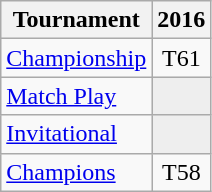<table class="wikitable" style="text-align:center;">
<tr>
<th>Tournament</th>
<th>2016</th>
</tr>
<tr>
<td align="left"><a href='#'>Championship</a></td>
<td>T61</td>
</tr>
<tr>
<td align="left"><a href='#'>Match Play</a></td>
<td style="background:#eeeeee;"></td>
</tr>
<tr>
<td align="left"><a href='#'>Invitational</a></td>
<td style="background:#eeeeee;"></td>
</tr>
<tr>
<td align="left"><a href='#'>Champions</a></td>
<td>T58</td>
</tr>
</table>
